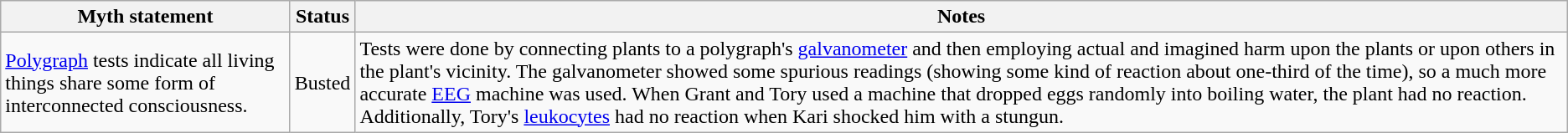<table class="wikitable plainrowheaders">
<tr>
<th>Myth statement</th>
<th>Status</th>
<th>Notes</th>
</tr>
<tr>
<td><a href='#'>Polygraph</a> tests indicate all living things share some form of interconnected consciousness.</td>
<td><span>Busted</span></td>
<td>Tests were done by connecting plants to a polygraph's <a href='#'>galvanometer</a> and then employing actual and imagined harm upon the plants or upon others in the plant's vicinity. The galvanometer showed some spurious readings (showing some kind of reaction about one-third of the time), so a much more accurate <a href='#'>EEG</a> machine was used. When Grant and Tory used a machine that dropped eggs randomly into boiling water, the plant had no reaction. Additionally, Tory's <a href='#'>leukocytes</a> had no reaction when Kari shocked him with a stungun.</td>
</tr>
</table>
